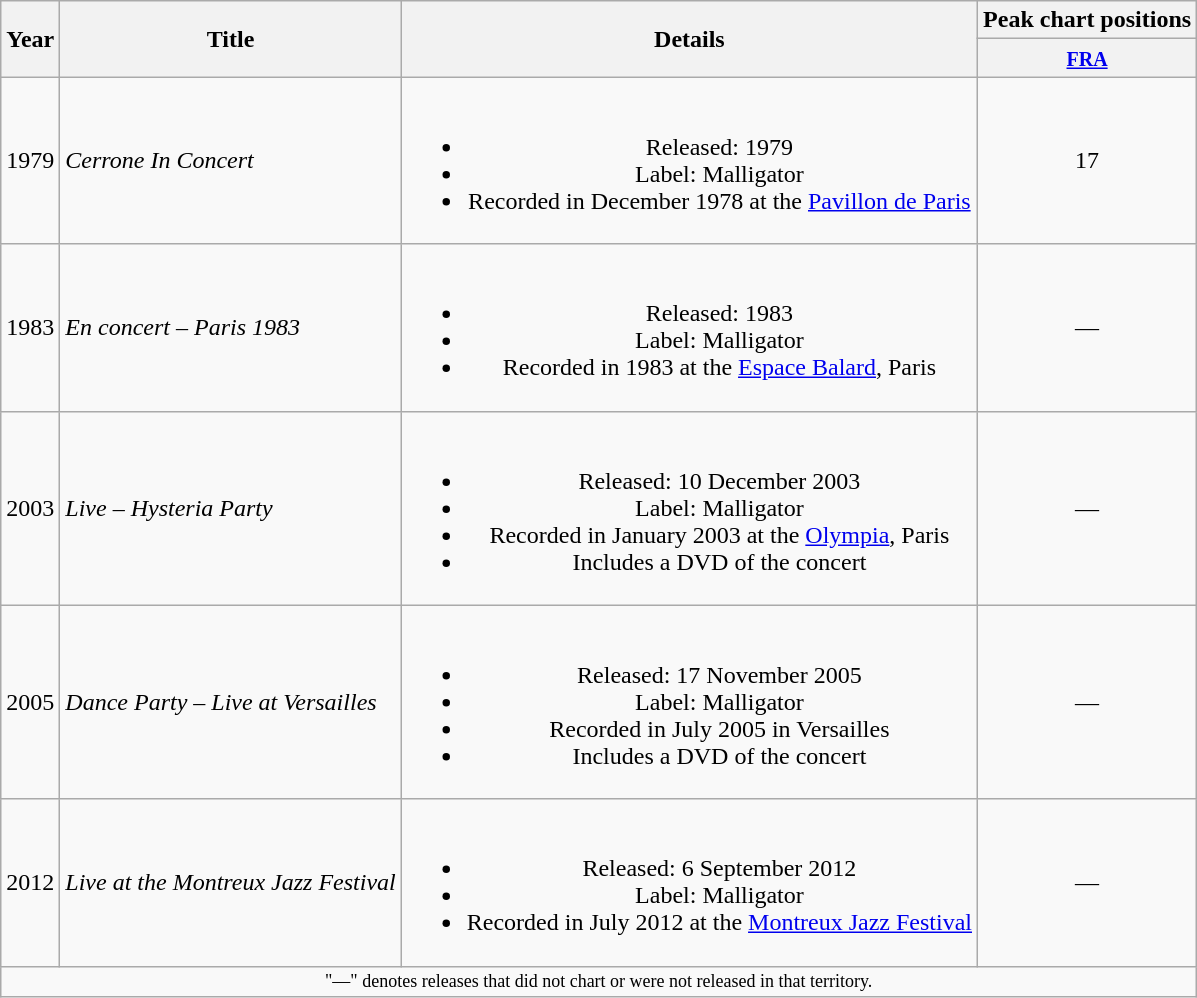<table class="wikitable" style="text-align:center">
<tr>
<th rowspan="2">Year</th>
<th rowspan="2">Title</th>
<th rowspan="2">Details</th>
<th>Peak chart positions</th>
</tr>
<tr>
<th><small><a href='#'>FRA</a></small><br></th>
</tr>
<tr>
<td>1979</td>
<td align="left"><em>Cerrone In Concert</em></td>
<td><br><ul><li>Released: 1979</li><li>Label: Malligator</li><li>Recorded in December 1978 at the <a href='#'>Pavillon de Paris</a></li></ul></td>
<td>17</td>
</tr>
<tr>
<td>1983</td>
<td align="left"><em>En concert – Paris 1983</em></td>
<td><br><ul><li>Released: 1983</li><li>Label: Malligator</li><li>Recorded in 1983 at the <a href='#'>Espace Balard</a>, Paris</li></ul></td>
<td>—</td>
</tr>
<tr>
<td>2003</td>
<td align="left"><em>Live – Hysteria Party</em></td>
<td><br><ul><li>Released: 10 December 2003</li><li>Label: Malligator</li><li>Recorded in January 2003 at the <a href='#'>Olympia</a>, Paris</li><li>Includes a DVD of the concert</li></ul></td>
<td>—</td>
</tr>
<tr>
<td>2005</td>
<td align="left"><em>Dance Party – Live at Versailles</em></td>
<td><br><ul><li>Released: 17 November 2005</li><li>Label: Malligator</li><li>Recorded in July 2005 in Versailles</li><li>Includes a DVD of the concert</li></ul></td>
<td>—</td>
</tr>
<tr>
<td>2012</td>
<td align="left"><em>Live at the Montreux Jazz Festival</em></td>
<td><br><ul><li>Released: 6 September 2012</li><li>Label: Malligator</li><li>Recorded in July 2012 at the <a href='#'>Montreux Jazz Festival</a></li></ul></td>
<td>—</td>
</tr>
<tr>
<td colspan="4" style="font-size:9pt">"—" denotes releases that did not chart or were not released in that territory.</td>
</tr>
</table>
